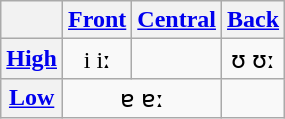<table class="wikitable IPA" style="text-align:center">
<tr>
<th></th>
<th><a href='#'>Front</a></th>
<th><a href='#'>Central</a></th>
<th><a href='#'>Back</a></th>
</tr>
<tr align="center">
<th><a href='#'>High</a></th>
<td>i iː</td>
<td></td>
<td>ʊ ʊː</td>
</tr>
<tr align="center">
<th><a href='#'>Low</a></th>
<td colspan="2">ɐ ɐː</td>
<td></td>
</tr>
</table>
